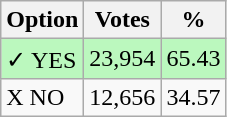<table class="wikitable">
<tr>
<th>Option</th>
<th>Votes</th>
<th>%</th>
</tr>
<tr>
<td style=background:#bbf8be>✓ YES</td>
<td style=background:#bbf8be>23,954</td>
<td style=background:#bbf8be>65.43</td>
</tr>
<tr>
<td>X NO</td>
<td>12,656</td>
<td>34.57</td>
</tr>
</table>
